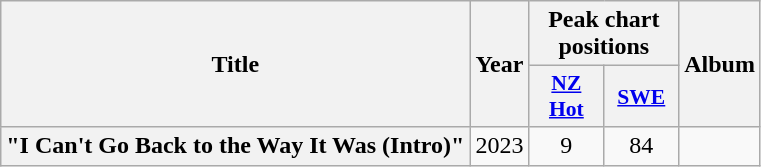<table class="wikitable plainrowheaders" style="text-align:center;">
<tr>
<th scope="col" rowspan="2">Title</th>
<th scope="col" rowspan="2">Year</th>
<th scope="col" colspan="2">Peak chart positions</th>
<th scope="col" rowspan="2">Album</th>
</tr>
<tr>
<th scope="col" style="width:3em;font-size:90%;"><a href='#'>NZ<br>Hot</a><br></th>
<th scope="col" style="width:3em;font-size:90%;"><a href='#'>SWE</a><br></th>
</tr>
<tr>
<th scope="row">"I Can't Go Back to the Way It Was (Intro)"</th>
<td>2023</td>
<td>9</td>
<td>84</td>
<td></td>
</tr>
</table>
